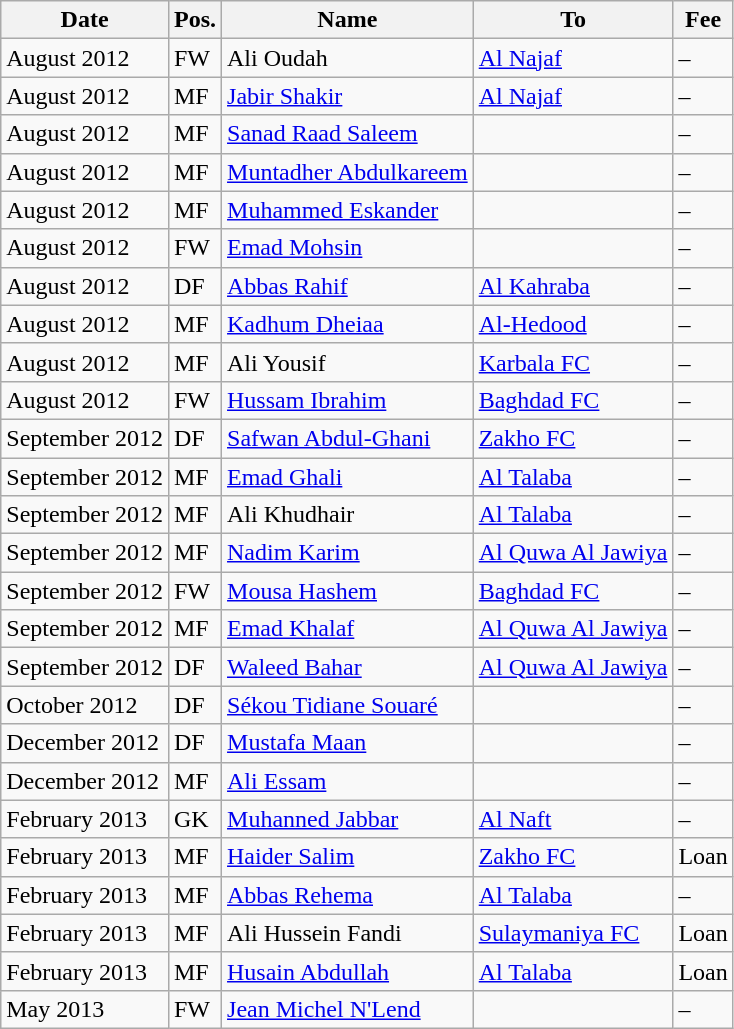<table class="wikitable">
<tr>
<th>Date</th>
<th>Pos.</th>
<th>Name</th>
<th>To</th>
<th>Fee</th>
</tr>
<tr>
<td>August 2012</td>
<td>FW</td>
<td> Ali Oudah</td>
<td> <a href='#'>Al Najaf</a></td>
<td>–</td>
</tr>
<tr>
<td>August 2012</td>
<td>MF</td>
<td> <a href='#'>Jabir Shakir</a></td>
<td> <a href='#'>Al Najaf</a></td>
<td>–</td>
</tr>
<tr>
<td>August 2012</td>
<td>MF</td>
<td> <a href='#'>Sanad Raad Saleem</a></td>
<td></td>
<td>–</td>
</tr>
<tr>
<td>August 2012</td>
<td>MF</td>
<td> <a href='#'>Muntadher Abdulkareem</a></td>
<td></td>
<td>–</td>
</tr>
<tr>
<td>August 2012</td>
<td>MF</td>
<td> <a href='#'>Muhammed Eskander</a></td>
<td></td>
<td>–</td>
</tr>
<tr>
<td>August 2012</td>
<td>FW</td>
<td> <a href='#'>Emad Mohsin</a></td>
<td></td>
<td>–</td>
</tr>
<tr>
<td>August 2012</td>
<td>DF</td>
<td> <a href='#'>Abbas Rahif</a></td>
<td> <a href='#'>Al Kahraba</a></td>
<td>–</td>
</tr>
<tr>
<td>August 2012</td>
<td>MF</td>
<td> <a href='#'>Kadhum Dheiaa</a></td>
<td> <a href='#'>Al-Hedood</a></td>
<td>–</td>
</tr>
<tr>
<td>August 2012</td>
<td>MF</td>
<td> Ali Yousif</td>
<td> <a href='#'>Karbala FC</a></td>
<td>–</td>
</tr>
<tr>
<td>August 2012</td>
<td>FW</td>
<td> <a href='#'>Hussam Ibrahim</a></td>
<td> <a href='#'>Baghdad FC</a></td>
<td>–</td>
</tr>
<tr>
<td>September 2012</td>
<td>DF</td>
<td> <a href='#'>Safwan Abdul-Ghani</a></td>
<td> <a href='#'>Zakho FC</a></td>
<td>–</td>
</tr>
<tr>
<td>September 2012</td>
<td>MF</td>
<td> <a href='#'>Emad Ghali</a></td>
<td> <a href='#'>Al Talaba</a></td>
<td>–</td>
</tr>
<tr>
<td>September 2012</td>
<td>MF</td>
<td> Ali Khudhair</td>
<td> <a href='#'>Al Talaba</a></td>
<td>–</td>
</tr>
<tr>
<td>September 2012</td>
<td>MF</td>
<td> <a href='#'>Nadim Karim</a></td>
<td> <a href='#'>Al Quwa Al Jawiya</a></td>
<td>–</td>
</tr>
<tr>
<td>September 2012</td>
<td>FW</td>
<td> <a href='#'>Mousa Hashem</a></td>
<td> <a href='#'>Baghdad FC</a></td>
<td>–</td>
</tr>
<tr>
<td>September 2012</td>
<td>MF</td>
<td> <a href='#'>Emad Khalaf</a></td>
<td> <a href='#'>Al Quwa Al Jawiya</a></td>
<td>–</td>
</tr>
<tr>
<td>September 2012</td>
<td>DF</td>
<td> <a href='#'>Waleed Bahar</a></td>
<td> <a href='#'>Al Quwa Al Jawiya</a></td>
<td>–</td>
</tr>
<tr>
<td>October 2012</td>
<td>DF</td>
<td> <a href='#'>Sékou Tidiane Souaré</a></td>
<td></td>
<td>–</td>
</tr>
<tr>
<td>December 2012</td>
<td>DF</td>
<td> <a href='#'>Mustafa Maan</a></td>
<td></td>
<td>–</td>
</tr>
<tr>
<td>December 2012</td>
<td>MF</td>
<td> <a href='#'>Ali Essam</a></td>
<td></td>
<td>–</td>
</tr>
<tr>
<td>February 2013</td>
<td>GK</td>
<td> <a href='#'>Muhanned Jabbar</a></td>
<td> <a href='#'>Al Naft</a></td>
<td>–</td>
</tr>
<tr>
<td>February 2013</td>
<td>MF</td>
<td> <a href='#'>Haider Salim</a></td>
<td> <a href='#'>Zakho FC</a></td>
<td>Loan</td>
</tr>
<tr>
<td>February 2013</td>
<td>MF</td>
<td> <a href='#'>Abbas Rehema</a></td>
<td> <a href='#'>Al Talaba</a></td>
<td>–</td>
</tr>
<tr>
<td>February 2013</td>
<td>MF</td>
<td> Ali Hussein Fandi</td>
<td> <a href='#'>Sulaymaniya FC</a></td>
<td>Loan</td>
</tr>
<tr>
<td>February 2013</td>
<td>MF</td>
<td> <a href='#'>Husain Abdullah</a></td>
<td> <a href='#'>Al Talaba</a></td>
<td>Loan</td>
</tr>
<tr>
<td>May 2013</td>
<td>FW</td>
<td> <a href='#'>Jean Michel N'Lend</a></td>
<td></td>
<td>–</td>
</tr>
</table>
